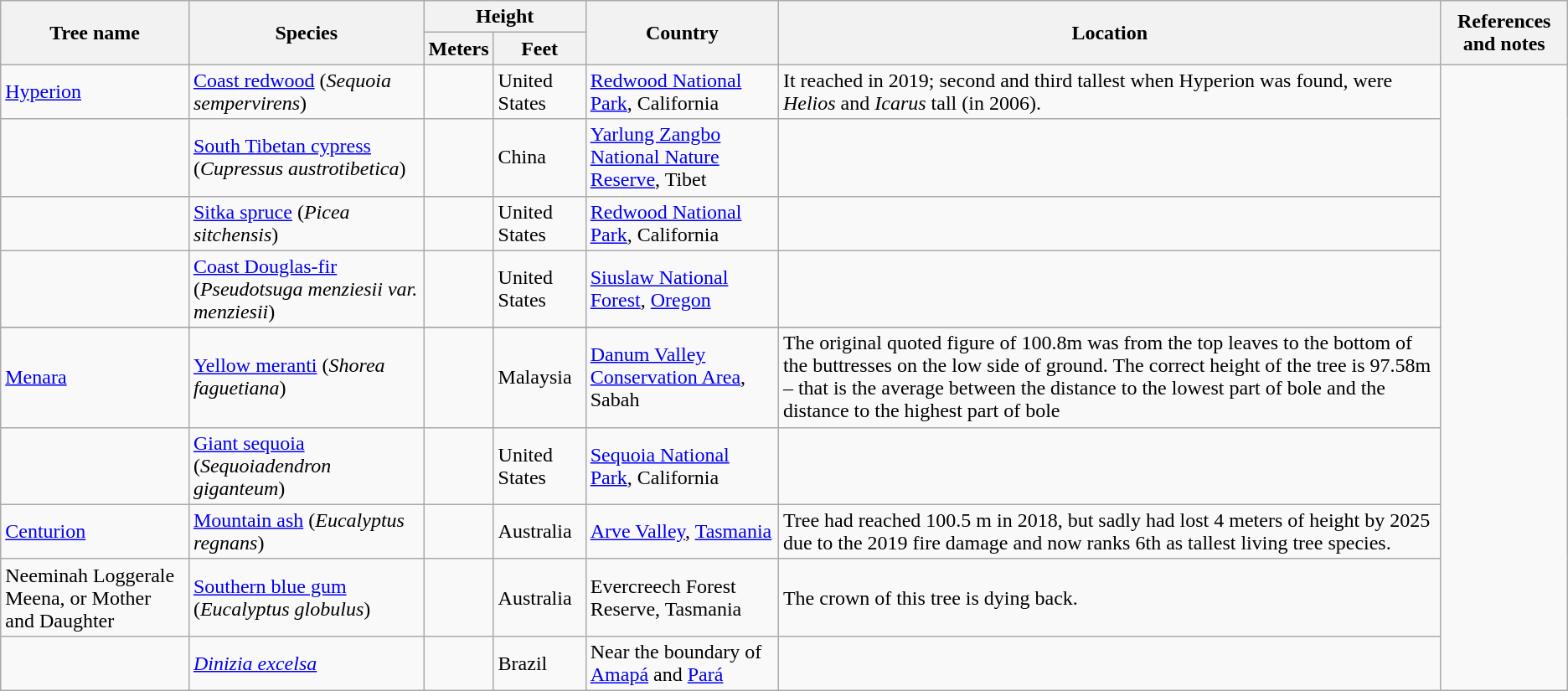<table class="wikitable" font=90%>
<tr>
<th rowspan=2>Tree name</th>
<th rowspan=2>Species</th>
<th colspan=2>Height</th>
<th rowspan=2>Country</th>
<th rowspan=2>Location</th>
<th rowspan=2>References and notes</th>
</tr>
<tr>
<th>Meters</th>
<th>Feet</th>
</tr>
<tr>
<td><a href='#'>Hyperion</a></td>
<td><a href='#'>Coast redwood</a> (<em>Sequoia sempervirens</em>)</td>
<td></td>
<td>United States</td>
<td><a href='#'>Redwood National Park</a>, California</td>
<td> It reached  in 2019; second and third tallest when Hyperion was found, were <em>Helios</em>  and <em>Icarus</em>  tall (in 2006).</td>
</tr>
<tr>
<td></td>
<td><a href='#'>South Tibetan cypress</a> (<em>Cupressus austrotibetica</em>)</td>
<td></td>
<td>China</td>
<td><a href='#'>Yarlung Zangbo National Nature Reserve</a>, Tibet</td>
<td></td>
</tr>
<tr>
<td></td>
<td><a href='#'>Sitka spruce</a> (<em>Picea sitchensis</em>)</td>
<td></td>
<td>United States</td>
<td><a href='#'>Redwood National Park</a>, California</td>
<td></td>
</tr>
<tr>
<td></td>
<td><a href='#'>Coast Douglas-fir</a> (<em>Pseudotsuga menziesii var. menziesii</em>)</td>
<td></td>
<td>United States</td>
<td><a href='#'>Siuslaw National Forest</a>, <a href='#'>Oregon</a></td>
<td></td>
</tr>
<tr>
</tr>
<tr>
<td><a href='#'>Menara</a></td>
<td><a href='#'>Yellow meranti</a> (<em>Shorea faguetiana</em>)</td>
<td></td>
<td>Malaysia</td>
<td><a href='#'>Danum Valley Conservation Area</a>, Sabah</td>
<td>The original quoted figure of 100.8m was from the top leaves to the bottom of the buttresses on the low side of ground. The correct height of the tree is 97.58m – that is the average between the distance to the lowest part of bole and the distance to the highest part of bole</td>
</tr>
<tr>
<td></td>
<td><a href='#'>Giant sequoia</a> (<em>Sequoiadendron giganteum</em>)</td>
<td></td>
<td>United States</td>
<td><a href='#'>Sequoia National Park</a>, California</td>
<td></td>
</tr>
<tr>
<td><a href='#'>Centurion</a></td>
<td><a href='#'>Mountain ash</a> (<em>Eucalyptus regnans</em>)</td>
<td></td>
<td>Australia</td>
<td><a href='#'>Arve Valley</a>, <a href='#'>Tasmania</a></td>
<td>Tree had reached 100.5 m in 2018, but sadly had lost 4 meters of height by 2025 due to the 2019 fire damage and now ranks 6th as tallest living tree species.</td>
</tr>
<tr>
<td>Neeminah Loggerale Meena, or Mother and Daughter</td>
<td><a href='#'>Southern blue gum</a> (<em>Eucalyptus globulus</em>)</td>
<td></td>
<td>Australia</td>
<td>Evercreech Forest Reserve, Tasmania</td>
<td>The crown of this tree is dying back.</td>
</tr>
<tr>
<td></td>
<td><em><a href='#'>Dinizia excelsa</a></em></td>
<td></td>
<td>Brazil</td>
<td>Near the boundary of <a href='#'>Amapá</a> and <a href='#'>Pará</a></td>
<td></td>
</tr>
</table>
